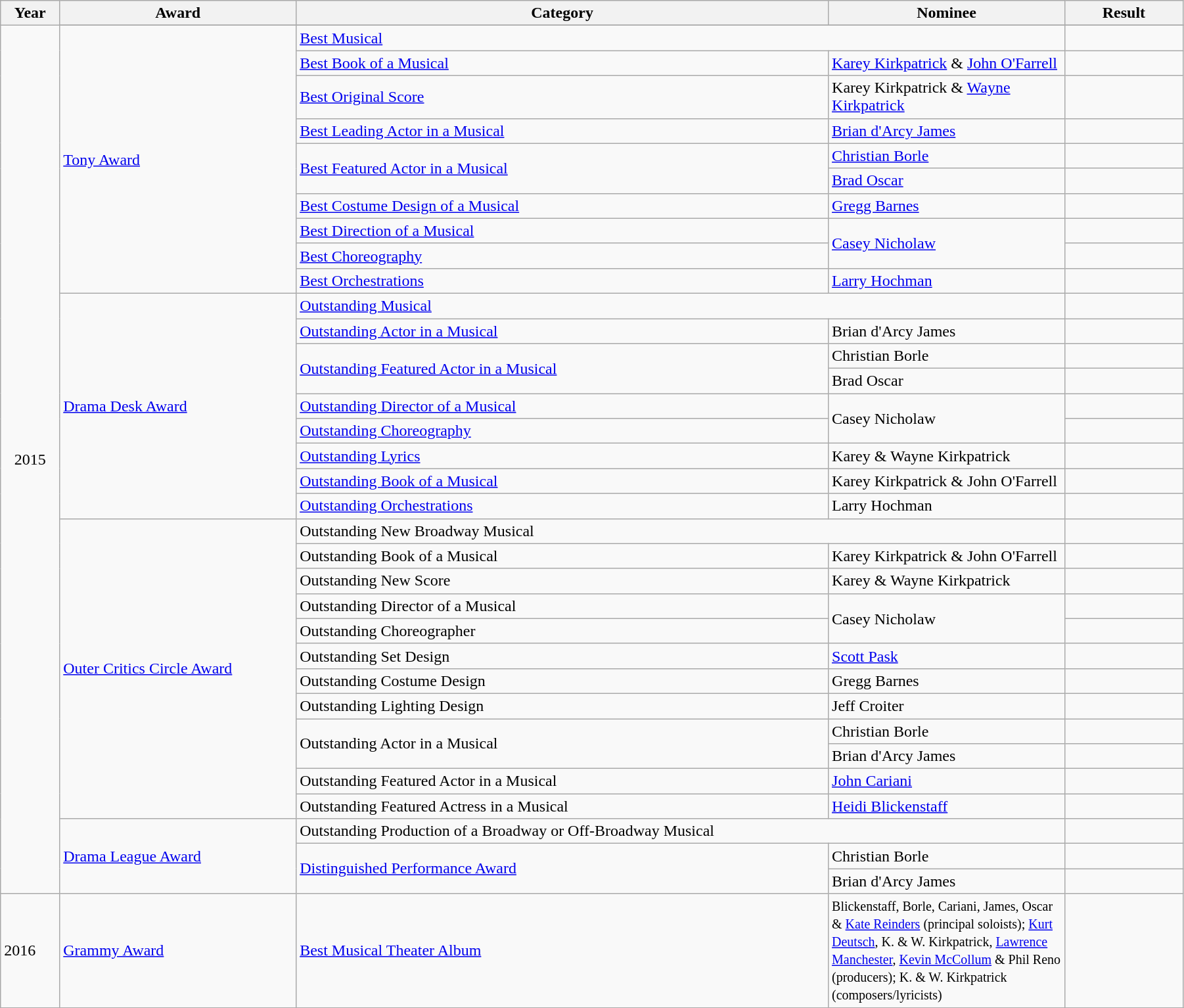<table class="wikitable" style="width:95%;">
<tr>
<th style="width:5%;">Year</th>
<th style="width:20%;">Award</th>
<th style="width:45%;">Category</th>
<th style="width:20%;">Nominee</th>
<th style="width:10%;">Result</th>
</tr>
<tr>
<td rowspan=35 style="text-align:center;">2015</td>
</tr>
<tr>
<td rowspan=10><a href='#'>Tony Award</a></td>
<td colspan=2><a href='#'>Best Musical</a></td>
<td></td>
</tr>
<tr>
<td><a href='#'>Best Book of a Musical</a></td>
<td><a href='#'>Karey Kirkpatrick</a> & <a href='#'>John O'Farrell</a></td>
<td></td>
</tr>
<tr>
<td><a href='#'>Best Original Score</a></td>
<td>Karey Kirkpatrick & <a href='#'>Wayne Kirkpatrick</a></td>
<td></td>
</tr>
<tr>
<td><a href='#'>Best Leading Actor in a Musical</a></td>
<td><a href='#'>Brian d'Arcy James</a></td>
<td></td>
</tr>
<tr>
<td rowspan=2><a href='#'>Best Featured Actor in a Musical</a></td>
<td><a href='#'>Christian Borle</a></td>
<td></td>
</tr>
<tr>
<td><a href='#'>Brad Oscar</a></td>
<td></td>
</tr>
<tr>
<td><a href='#'>Best Costume Design of a Musical</a></td>
<td><a href='#'>Gregg Barnes</a></td>
<td></td>
</tr>
<tr>
<td><a href='#'>Best Direction of a Musical</a></td>
<td rowspan=2><a href='#'>Casey Nicholaw</a></td>
<td></td>
</tr>
<tr>
<td><a href='#'>Best Choreography</a></td>
<td></td>
</tr>
<tr>
<td><a href='#'>Best Orchestrations</a></td>
<td><a href='#'>Larry Hochman</a></td>
<td></td>
</tr>
<tr>
<td rowspan=9><a href='#'>Drama Desk Award</a></td>
<td colspan=2><a href='#'>Outstanding Musical</a></td>
<td></td>
</tr>
<tr>
<td><a href='#'>Outstanding Actor in a Musical</a></td>
<td>Brian d'Arcy James</td>
<td></td>
</tr>
<tr>
<td rowspan="2"><a href='#'>Outstanding Featured Actor in a Musical</a></td>
<td>Christian Borle</td>
<td></td>
</tr>
<tr>
<td>Brad Oscar</td>
<td></td>
</tr>
<tr>
<td><a href='#'>Outstanding Director of a Musical</a></td>
<td rowspan=2>Casey Nicholaw</td>
<td></td>
</tr>
<tr>
<td><a href='#'>Outstanding Choreography</a></td>
<td></td>
</tr>
<tr>
<td><a href='#'>Outstanding Lyrics</a></td>
<td>Karey & Wayne Kirkpatrick</td>
<td></td>
</tr>
<tr>
<td><a href='#'>Outstanding Book of a Musical</a></td>
<td>Karey Kirkpatrick & John O'Farrell</td>
<td></td>
</tr>
<tr>
<td><a href='#'>Outstanding Orchestrations</a></td>
<td>Larry Hochman</td>
<td></td>
</tr>
<tr>
<td rowspan=12><a href='#'>Outer Critics Circle Award</a></td>
<td colspan=2>Outstanding New Broadway Musical</td>
<td></td>
</tr>
<tr>
<td>Outstanding Book of a Musical</td>
<td>Karey Kirkpatrick & John O'Farrell</td>
<td></td>
</tr>
<tr>
<td>Outstanding New Score</td>
<td>Karey & Wayne Kirkpatrick</td>
<td></td>
</tr>
<tr>
<td>Outstanding Director of a Musical</td>
<td rowspan=2>Casey Nicholaw</td>
<td></td>
</tr>
<tr>
<td>Outstanding Choreographer</td>
<td></td>
</tr>
<tr>
<td>Outstanding Set Design</td>
<td><a href='#'>Scott Pask</a></td>
<td></td>
</tr>
<tr>
<td>Outstanding Costume Design</td>
<td>Gregg Barnes</td>
<td></td>
</tr>
<tr>
<td>Outstanding Lighting Design</td>
<td>Jeff Croiter</td>
<td></td>
</tr>
<tr>
<td rowspan=2>Outstanding Actor in a Musical</td>
<td>Christian Borle</td>
<td></td>
</tr>
<tr>
<td>Brian d'Arcy James</td>
<td></td>
</tr>
<tr>
<td>Outstanding Featured Actor in a Musical</td>
<td><a href='#'>John Cariani</a></td>
<td></td>
</tr>
<tr>
<td>Outstanding Featured Actress in a Musical</td>
<td><a href='#'>Heidi Blickenstaff</a></td>
<td></td>
</tr>
<tr>
<td rowspan=3><a href='#'>Drama League Award</a></td>
<td colspan=2>Outstanding Production of a Broadway or Off-Broadway Musical</td>
<td></td>
</tr>
<tr>
<td rowspan=2><a href='#'>Distinguished Performance Award</a></td>
<td>Christian Borle</td>
<td></td>
</tr>
<tr>
<td>Brian d'Arcy James</td>
<td></td>
</tr>
<tr>
<td>2016</td>
<td><a href='#'>Grammy Award</a></td>
<td><a href='#'>Best Musical Theater Album</a></td>
<td><small>Blickenstaff, Borle, Cariani, James, Oscar & <a href='#'>Kate Reinders</a> (principal soloists); <a href='#'>Kurt Deutsch</a>, K. & W. Kirkpatrick, <a href='#'>Lawrence Manchester</a>, <a href='#'>Kevin McCollum</a> & Phil Reno (producers); K. & W. Kirkpatrick (composers/lyricists)</small></td>
<td></td>
</tr>
<tr>
</tr>
</table>
